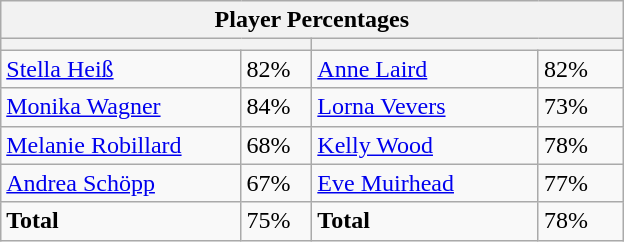<table class="wikitable">
<tr>
<th colspan=4 width=400>Player Percentages</th>
</tr>
<tr>
<th colspan=2 width=200></th>
<th colspan=2 width=200></th>
</tr>
<tr>
<td><a href='#'>Stella Heiß</a></td>
<td>82%</td>
<td><a href='#'>Anne Laird</a></td>
<td>82%</td>
</tr>
<tr>
<td><a href='#'>Monika Wagner</a></td>
<td>84%</td>
<td><a href='#'>Lorna Vevers</a></td>
<td>73%</td>
</tr>
<tr>
<td><a href='#'>Melanie Robillard</a></td>
<td>68%</td>
<td><a href='#'>Kelly Wood</a></td>
<td>78%</td>
</tr>
<tr>
<td><a href='#'>Andrea Schöpp</a></td>
<td>67%</td>
<td><a href='#'>Eve Muirhead</a></td>
<td>77%</td>
</tr>
<tr>
<td><strong>Total</strong></td>
<td>75%</td>
<td><strong>Total</strong></td>
<td>78%</td>
</tr>
</table>
